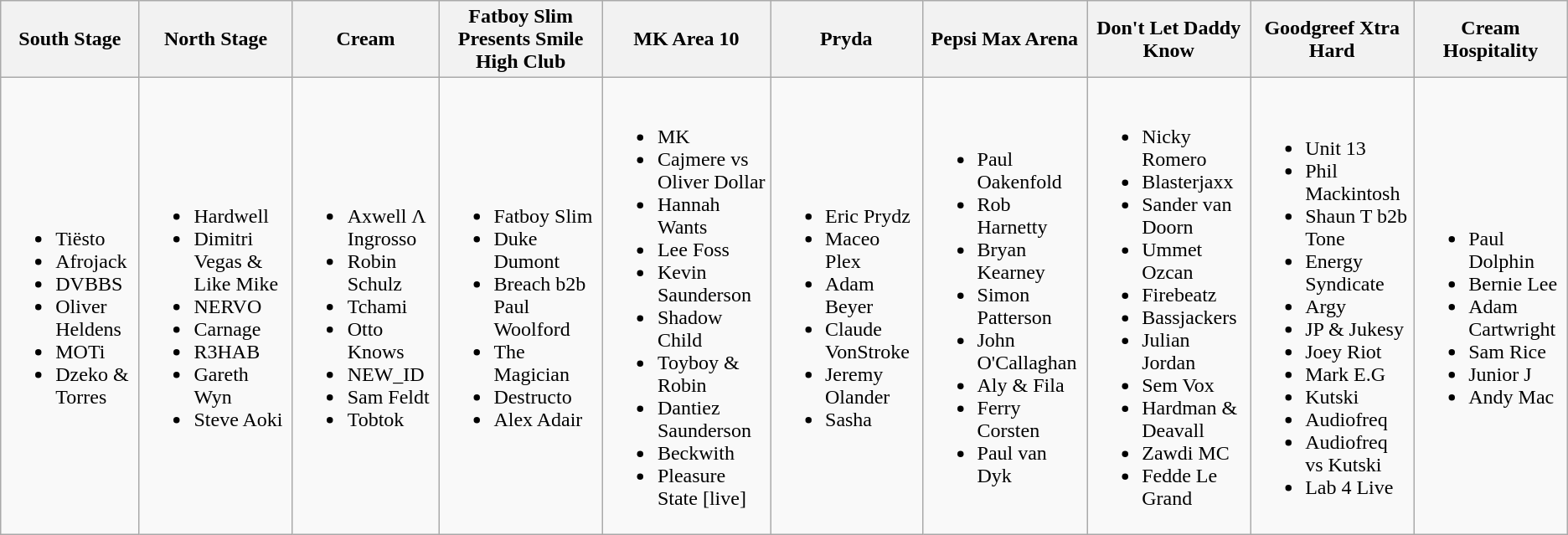<table class="wikitable">
<tr>
<th>South Stage</th>
<th>North Stage</th>
<th>Cream</th>
<th>Fatboy Slim Presents Smile High Club</th>
<th>MK Area 10</th>
<th>Pryda</th>
<th>Pepsi Max Arena</th>
<th>Don't Let Daddy Know</th>
<th>Goodgreef Xtra Hard</th>
<th>Cream Hospitality</th>
</tr>
<tr>
<td><br><ul><li>Tiësto</li><li>Afrojack</li><li>DVBBS</li><li>Oliver Heldens</li><li>MOTi</li><li>Dzeko & Torres</li></ul></td>
<td><br><ul><li>Hardwell</li><li>Dimitri Vegas & Like Mike</li><li>NERVO</li><li>Carnage</li><li>R3HAB</li><li>Gareth Wyn</li><li>Steve Aoki</li></ul></td>
<td><br><ul><li>Axwell Λ Ingrosso</li><li>Robin Schulz</li><li>Tchami</li><li>Otto Knows</li><li>NEW_ID</li><li>Sam Feldt</li><li>Tobtok</li></ul></td>
<td><br><ul><li>Fatboy Slim</li><li>Duke Dumont</li><li>Breach b2b Paul Woolford</li><li>The Magician</li><li>Destructo</li><li>Alex Adair</li></ul></td>
<td><br><ul><li>MK</li><li>Cajmere vs Oliver Dollar</li><li>Hannah Wants</li><li>Lee Foss</li><li>Kevin Saunderson</li><li>Shadow Child</li><li>Toyboy & Robin</li><li>Dantiez Saunderson</li><li>Beckwith</li><li>Pleasure State [live]</li></ul></td>
<td><br><ul><li>Eric Prydz</li><li>Maceo Plex</li><li>Adam Beyer</li><li>Claude VonStroke</li><li>Jeremy Olander</li><li>Sasha</li></ul></td>
<td><br><ul><li>Paul Oakenfold</li><li>Rob Harnetty</li><li>Bryan Kearney</li><li>Simon Patterson</li><li>John O'Callaghan</li><li>Aly & Fila</li><li>Ferry Corsten</li><li>Paul van Dyk</li></ul></td>
<td><br><ul><li>Nicky Romero</li><li>Blasterjaxx</li><li>Sander van Doorn</li><li>Ummet Ozcan</li><li>Firebeatz</li><li>Bassjackers</li><li>Julian Jordan</li><li>Sem Vox</li><li>Hardman & Deavall</li><li>Zawdi MC</li><li>Fedde Le Grand</li></ul></td>
<td><br><ul><li>Unit 13</li><li>Phil Mackintosh</li><li>Shaun T b2b Tone</li><li>Energy Syndicate</li><li>Argy</li><li>JP & Jukesy</li><li>Joey Riot</li><li>Mark E.G</li><li>Kutski</li><li>Audiofreq</li><li>Audiofreq vs Kutski</li><li>Lab 4 Live</li></ul></td>
<td><br><ul><li>Paul Dolphin</li><li>Bernie Lee</li><li>Adam Cartwright</li><li>Sam Rice</li><li>Junior J</li><li>Andy Mac</li></ul></td>
</tr>
</table>
